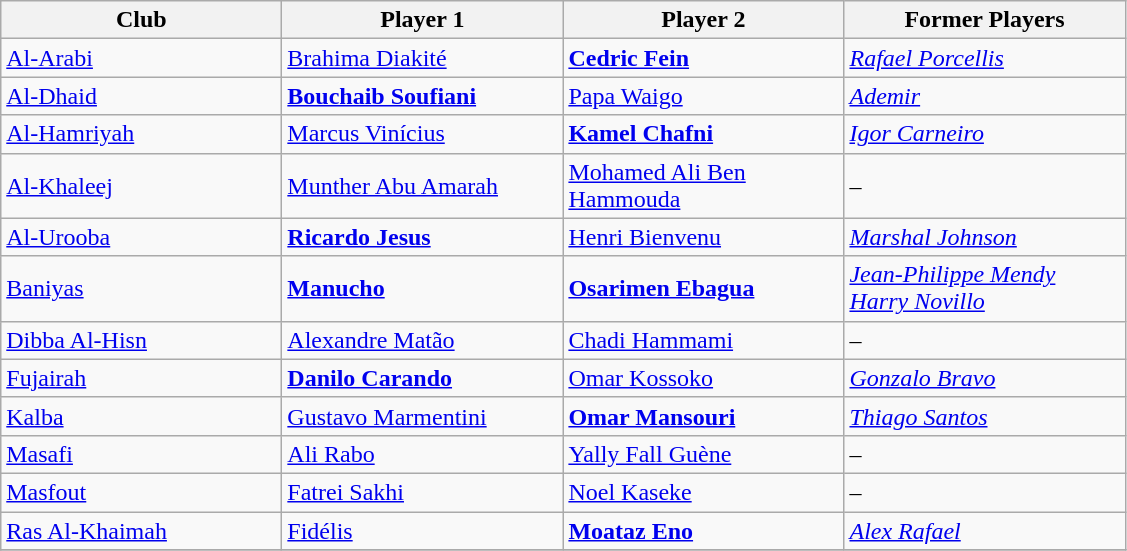<table class="wikitable">
<tr>
<th width="180">Club</th>
<th width="180">Player 1</th>
<th width="180">Player 2</th>
<th width="180">Former Players</th>
</tr>
<tr>
<td><a href='#'>Al-Arabi</a></td>
<td> <a href='#'>Brahima Diakité</a></td>
<td> <strong><a href='#'>Cedric Fein</a></strong></td>
<td> <em><a href='#'>Rafael Porcellis</a></em></td>
</tr>
<tr>
<td><a href='#'>Al-Dhaid</a></td>
<td> <strong><a href='#'>Bouchaib Soufiani</a></strong></td>
<td> <a href='#'>Papa Waigo</a></td>
<td> <em><a href='#'>Ademir</a></em></td>
</tr>
<tr>
<td><a href='#'>Al-Hamriyah</a></td>
<td> <a href='#'>Marcus Vinícius</a></td>
<td> <strong><a href='#'>Kamel Chafni</a></strong></td>
<td> <em><a href='#'>Igor Carneiro</a></em></td>
</tr>
<tr>
<td><a href='#'>Al-Khaleej</a></td>
<td> <a href='#'>Munther Abu Amarah</a></td>
<td> <a href='#'>Mohamed Ali Ben Hammouda</a></td>
<td>–</td>
</tr>
<tr>
<td><a href='#'>Al-Urooba</a></td>
<td> <strong><a href='#'>Ricardo Jesus</a></strong></td>
<td> <a href='#'>Henri Bienvenu</a></td>
<td> <em><a href='#'>Marshal Johnson</a></em></td>
</tr>
<tr>
<td><a href='#'>Baniyas</a></td>
<td> <strong><a href='#'>Manucho</a></strong></td>
<td> <strong><a href='#'>Osarimen Ebagua</a></strong></td>
<td> <em><a href='#'>Jean-Philippe Mendy</a></em> <br>  <em><a href='#'>Harry Novillo</a></em></td>
</tr>
<tr>
<td><a href='#'>Dibba Al-Hisn</a></td>
<td> <a href='#'>Alexandre Matão</a></td>
<td> <a href='#'>Chadi Hammami</a></td>
<td>–</td>
</tr>
<tr>
<td><a href='#'>Fujairah</a></td>
<td> <strong><a href='#'>Danilo Carando</a></strong></td>
<td> <a href='#'>Omar Kossoko</a></td>
<td> <em><a href='#'>Gonzalo Bravo</a></em></td>
</tr>
<tr>
<td><a href='#'>Kalba</a></td>
<td> <a href='#'>Gustavo Marmentini</a></td>
<td> <strong><a href='#'>Omar Mansouri</a></strong></td>
<td> <em><a href='#'>Thiago Santos</a></em></td>
</tr>
<tr>
<td><a href='#'>Masafi</a></td>
<td> <a href='#'>Ali Rabo</a></td>
<td> <a href='#'>Yally Fall Guène</a></td>
<td>–</td>
</tr>
<tr>
<td><a href='#'>Masfout</a></td>
<td> <a href='#'>Fatrei Sakhi</a></td>
<td> <a href='#'>Noel Kaseke</a></td>
<td>–</td>
</tr>
<tr>
<td><a href='#'>Ras Al-Khaimah</a></td>
<td> <a href='#'>Fidélis</a></td>
<td> <strong><a href='#'>Moataz Eno</a></strong></td>
<td> <em><a href='#'>Alex Rafael</a></em></td>
</tr>
<tr>
</tr>
</table>
